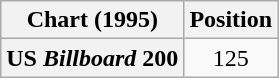<table class="wikitable plainrowheaders" style="text-align:center">
<tr>
<th scope="col">Chart (1995)</th>
<th scope="col">Position</th>
</tr>
<tr>
<th scope="row">US <em>Billboard</em> 200</th>
<td>125</td>
</tr>
</table>
